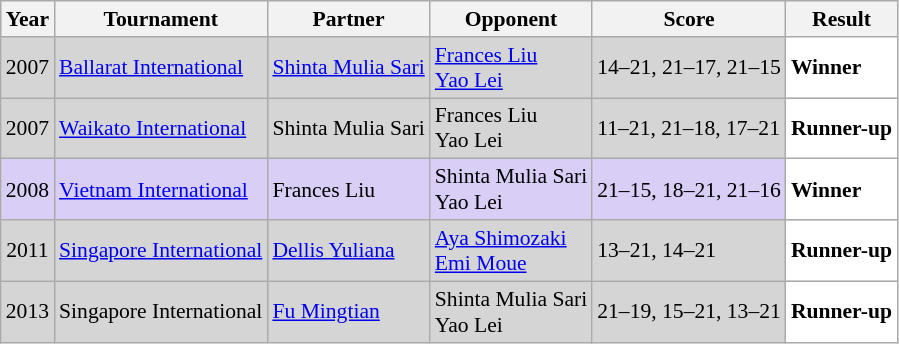<table class="sortable wikitable" style="font-size: 90%;">
<tr>
<th>Year</th>
<th>Tournament</th>
<th>Partner</th>
<th>Opponent</th>
<th>Score</th>
<th>Result</th>
</tr>
<tr style="background:#D5D5D5">
<td align="center">2007</td>
<td align="left"><a href='#'>Ballarat International</a></td>
<td align="left"> <a href='#'>Shinta Mulia Sari</a></td>
<td align="left"> <a href='#'>Frances Liu</a><br> <a href='#'>Yao Lei</a></td>
<td align="left">14–21, 21–17, 21–15</td>
<td style="text-align:left; background:white"> <strong>Winner</strong></td>
</tr>
<tr style="background:#D5D5D5">
<td align="center">2007</td>
<td align="left"><a href='#'>Waikato International</a></td>
<td align="left"> Shinta Mulia Sari</td>
<td align="left"> Frances Liu<br> Yao Lei</td>
<td align="left">11–21, 21–18, 17–21</td>
<td style="text-align:left; background:white"> <strong>Runner-up</strong></td>
</tr>
<tr style="background:#D8CEF6">
<td align="center">2008</td>
<td align="left"><a href='#'>Vietnam International</a></td>
<td align="left"> Frances Liu</td>
<td align="left"> Shinta Mulia Sari<br> Yao Lei</td>
<td align="left">21–15, 18–21, 21–16</td>
<td style="text-align:left; background:white"> <strong>Winner</strong></td>
</tr>
<tr style="background:#D5D5D5">
<td align="center">2011</td>
<td align="left"><a href='#'>Singapore International</a></td>
<td align="left"> <a href='#'>Dellis Yuliana</a></td>
<td align="left"> <a href='#'>Aya Shimozaki</a><br> <a href='#'>Emi Moue</a></td>
<td align="left">13–21, 14–21</td>
<td style="text-align:left; background:white"> <strong>Runner-up</strong></td>
</tr>
<tr style="background:#D5D5D5">
<td align="center">2013</td>
<td align="left">Singapore International</td>
<td align="left"> <a href='#'>Fu Mingtian</a></td>
<td align="left"> Shinta Mulia Sari<br> Yao Lei</td>
<td align="left">21–19, 15–21, 13–21</td>
<td style="text-align:left; background:white"> <strong>Runner-up</strong></td>
</tr>
</table>
